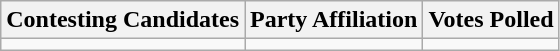<table class="wikitable sortable">
<tr>
<th>Contesting Candidates</th>
<th>Party Affiliation</th>
<th>Votes Polled</th>
</tr>
<tr>
<td></td>
<td></td>
<td></td>
</tr>
</table>
